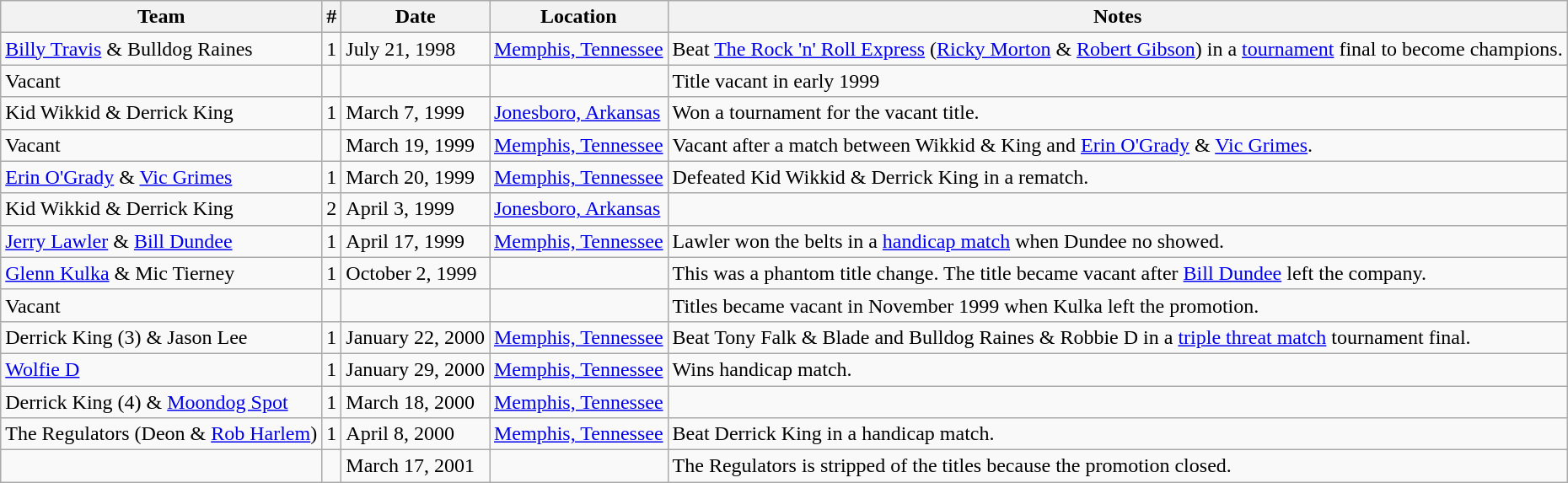<table class="wikitable sortable">
<tr>
<th>Team</th>
<th>#</th>
<th>Date</th>
<th>Location</th>
<th>Notes</th>
</tr>
<tr>
<td><a href='#'>Billy Travis</a> & Bulldog Raines</td>
<td>1</td>
<td>July 21, 1998</td>
<td><a href='#'>Memphis, Tennessee</a></td>
<td>Beat <a href='#'>The Rock 'n' Roll Express</a> (<a href='#'>Ricky Morton</a> & <a href='#'>Robert Gibson</a>) in a <a href='#'>tournament</a> final to become champions.</td>
</tr>
<tr>
<td>Vacant</td>
<td></td>
<td></td>
<td></td>
<td>Title vacant in early 1999</td>
</tr>
<tr>
<td>Kid Wikkid & Derrick King</td>
<td>1</td>
<td>March 7, 1999</td>
<td><a href='#'>Jonesboro, Arkansas</a></td>
<td>Won a tournament for the vacant title.</td>
</tr>
<tr>
<td>Vacant</td>
<td></td>
<td>March 19, 1999</td>
<td><a href='#'>Memphis, Tennessee</a></td>
<td>Vacant after a match between Wikkid & King and <a href='#'>Erin O'Grady</a> & <a href='#'>Vic Grimes</a>.</td>
</tr>
<tr>
<td><a href='#'>Erin O'Grady</a> & <a href='#'>Vic Grimes</a></td>
<td>1</td>
<td>March 20, 1999</td>
<td><a href='#'>Memphis, Tennessee</a></td>
<td>Defeated Kid Wikkid & Derrick King in a rematch.</td>
</tr>
<tr>
<td>Kid Wikkid & Derrick King</td>
<td>2</td>
<td>April 3, 1999</td>
<td><a href='#'>Jonesboro, Arkansas</a></td>
<td></td>
</tr>
<tr>
<td><a href='#'>Jerry Lawler</a> & <a href='#'>Bill Dundee</a></td>
<td>1</td>
<td>April 17, 1999</td>
<td><a href='#'>Memphis, Tennessee</a></td>
<td>Lawler won the belts in a <a href='#'>handicap match</a> when Dundee no showed.</td>
</tr>
<tr>
<td><a href='#'>Glenn Kulka</a> & Mic Tierney</td>
<td>1</td>
<td>October 2, 1999</td>
<td></td>
<td>This was a phantom title change. The title became vacant after <a href='#'>Bill Dundee</a> left the company.</td>
</tr>
<tr>
<td>Vacant</td>
<td></td>
<td></td>
<td></td>
<td>Titles became vacant in November 1999 when Kulka left the promotion.</td>
</tr>
<tr>
<td>Derrick King (3) & Jason Lee</td>
<td>1</td>
<td>January 22, 2000</td>
<td><a href='#'>Memphis, Tennessee</a></td>
<td>Beat Tony Falk & Blade and Bulldog Raines & Robbie D in a <a href='#'>triple threat match</a> tournament final.</td>
</tr>
<tr>
<td><a href='#'>Wolfie D</a></td>
<td>1</td>
<td>January 29, 2000</td>
<td><a href='#'>Memphis, Tennessee</a></td>
<td>Wins handicap match.</td>
</tr>
<tr>
<td>Derrick King (4) & <a href='#'>Moondog Spot</a></td>
<td>1</td>
<td>March 18, 2000</td>
<td><a href='#'>Memphis, Tennessee</a></td>
<td></td>
</tr>
<tr>
<td>The Regulators (Deon & <a href='#'>Rob Harlem</a>)</td>
<td>1</td>
<td>April 8, 2000</td>
<td><a href='#'>Memphis, Tennessee</a></td>
<td>Beat Derrick King in a handicap match.</td>
</tr>
<tr>
<td></td>
<td></td>
<td>March 17, 2001</td>
<td></td>
<td>The Regulators is stripped of the titles because the promotion closed.</td>
</tr>
</table>
